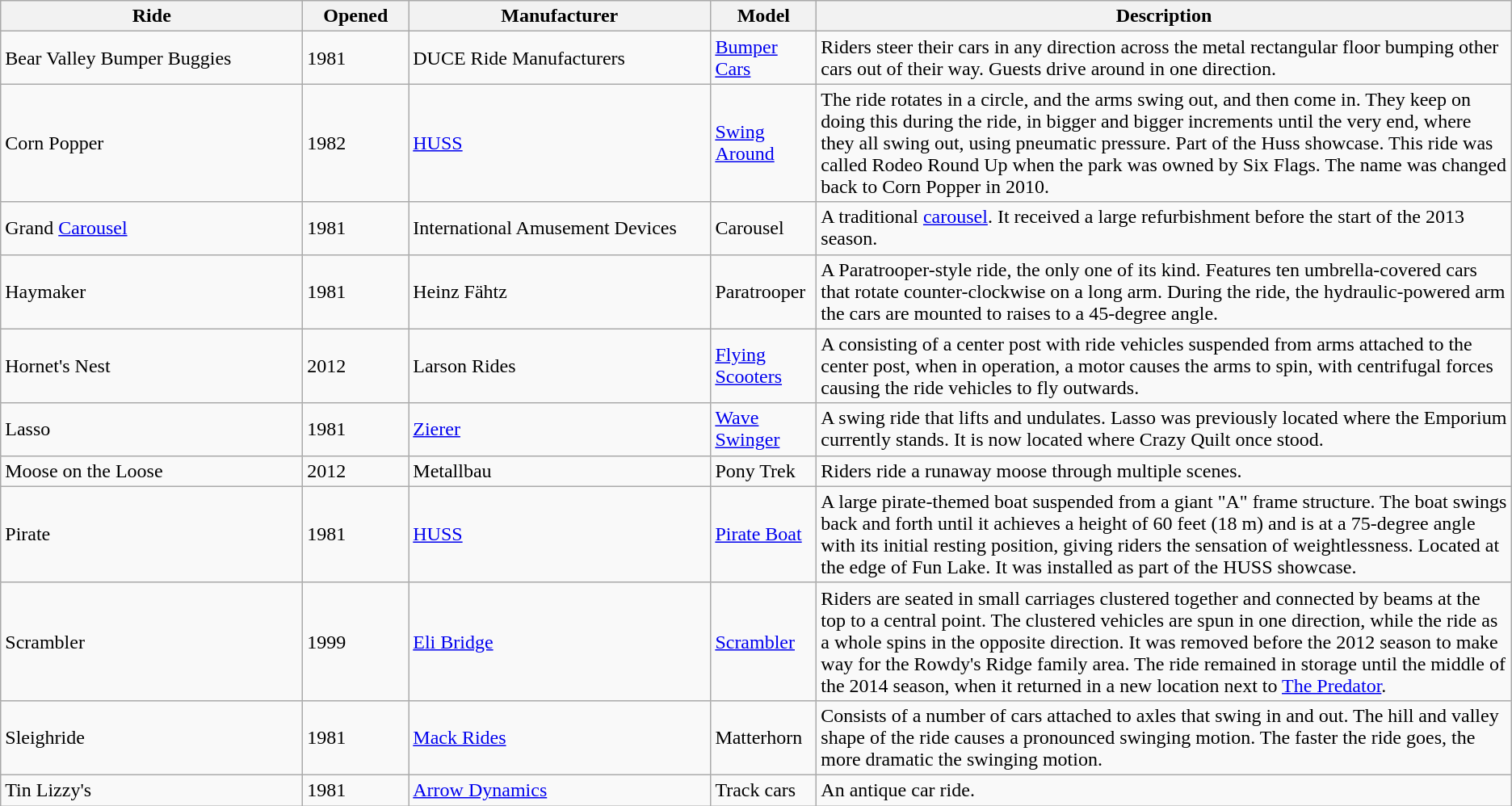<table class="wikitable sortable">
<tr>
<th style="width:20%;">Ride</th>
<th style="width:7%;">Opened</th>
<th style="width:20%;">Manufacturer</th>
<th style="width:7%;">Model</th>
<th style="width:50%;">Description</th>
</tr>
<tr>
<td>Bear Valley Bumper Buggies</td>
<td>1981</td>
<td>DUCE Ride Manufacturers</td>
<td><a href='#'>Bumper Cars</a></td>
<td>Riders steer their cars in any direction across the metal rectangular floor bumping other cars out of their way. Guests drive around in one direction.</td>
</tr>
<tr>
<td>Corn Popper</td>
<td>1982</td>
<td><a href='#'>HUSS</a></td>
<td><a href='#'>Swing Around</a></td>
<td>The ride rotates in a circle, and the arms swing out, and then come in. They keep on doing this during the ride, in bigger and bigger increments until the very end, where they all swing out, using pneumatic pressure. Part of the Huss showcase. This ride was called Rodeo Round Up when the park was owned by Six Flags. The name was changed back to Corn Popper in 2010.</td>
</tr>
<tr>
<td>Grand <a href='#'>Carousel</a></td>
<td>1981</td>
<td>International Amusement Devices</td>
<td>Carousel</td>
<td>A traditional <a href='#'>carousel</a>. It received a large refurbishment before the start of the 2013 season.</td>
</tr>
<tr>
<td>Haymaker</td>
<td>1981</td>
<td>Heinz Fähtz</td>
<td>Paratrooper</td>
<td>A Paratrooper-style ride, the only one of its kind. Features ten umbrella-covered cars that rotate counter-clockwise on a long arm. During the ride, the hydraulic-powered arm the cars are mounted to raises to a 45-degree angle. </td>
</tr>
<tr>
<td>Hornet's Nest</td>
<td>2012</td>
<td>Larson Rides</td>
<td><a href='#'>Flying Scooters</a></td>
<td>A consisting of a center post with ride vehicles suspended from arms attached to the center post, when in operation, a motor causes the arms to spin, with centrifugal forces causing the ride vehicles to fly outwards.</td>
</tr>
<tr>
<td>Lasso</td>
<td>1981</td>
<td><a href='#'>Zierer</a></td>
<td><a href='#'>Wave Swinger</a></td>
<td>A swing ride that lifts and undulates. Lasso was previously located where the Emporium currently stands. It is now located where Crazy Quilt once stood.</td>
</tr>
<tr>
<td>Moose on the Loose</td>
<td>2012</td>
<td>Metallbau</td>
<td>Pony Trek</td>
<td>Riders ride a runaway moose through multiple scenes.</td>
</tr>
<tr>
<td>Pirate</td>
<td>1981</td>
<td><a href='#'>HUSS</a></td>
<td><a href='#'>Pirate Boat</a></td>
<td>A large pirate-themed boat suspended from a giant "A" frame structure. The boat swings back and forth until it achieves a height of 60 feet (18 m) and is at a 75-degree angle with its initial resting position, giving riders the sensation of weightlessness. Located at the edge of Fun Lake. It was installed as part of the HUSS showcase.</td>
</tr>
<tr>
<td>Scrambler</td>
<td>1999</td>
<td><a href='#'>Eli Bridge</a></td>
<td><a href='#'>Scrambler</a></td>
<td>Riders are seated in small carriages clustered together and connected by beams at the top to a central point. The clustered vehicles are spun in one direction, while the ride as a whole spins in the opposite direction. It was removed before the 2012 season to make way for the Rowdy's Ridge family area. The ride remained in storage until the middle of the 2014 season, when it returned in a new location next to <a href='#'>The Predator</a>.</td>
</tr>
<tr>
<td>Sleighride</td>
<td>1981</td>
<td><a href='#'>Mack Rides</a></td>
<td>Matterhorn</td>
<td>Consists of a number of cars attached to axles that swing in and out. The hill and valley shape of the ride causes a pronounced swinging motion. The faster the ride goes, the more dramatic the swinging motion.</td>
</tr>
<tr>
<td>Tin Lizzy's</td>
<td>1981</td>
<td><a href='#'>Arrow Dynamics</a></td>
<td>Track cars</td>
<td>An antique car ride.</td>
</tr>
</table>
